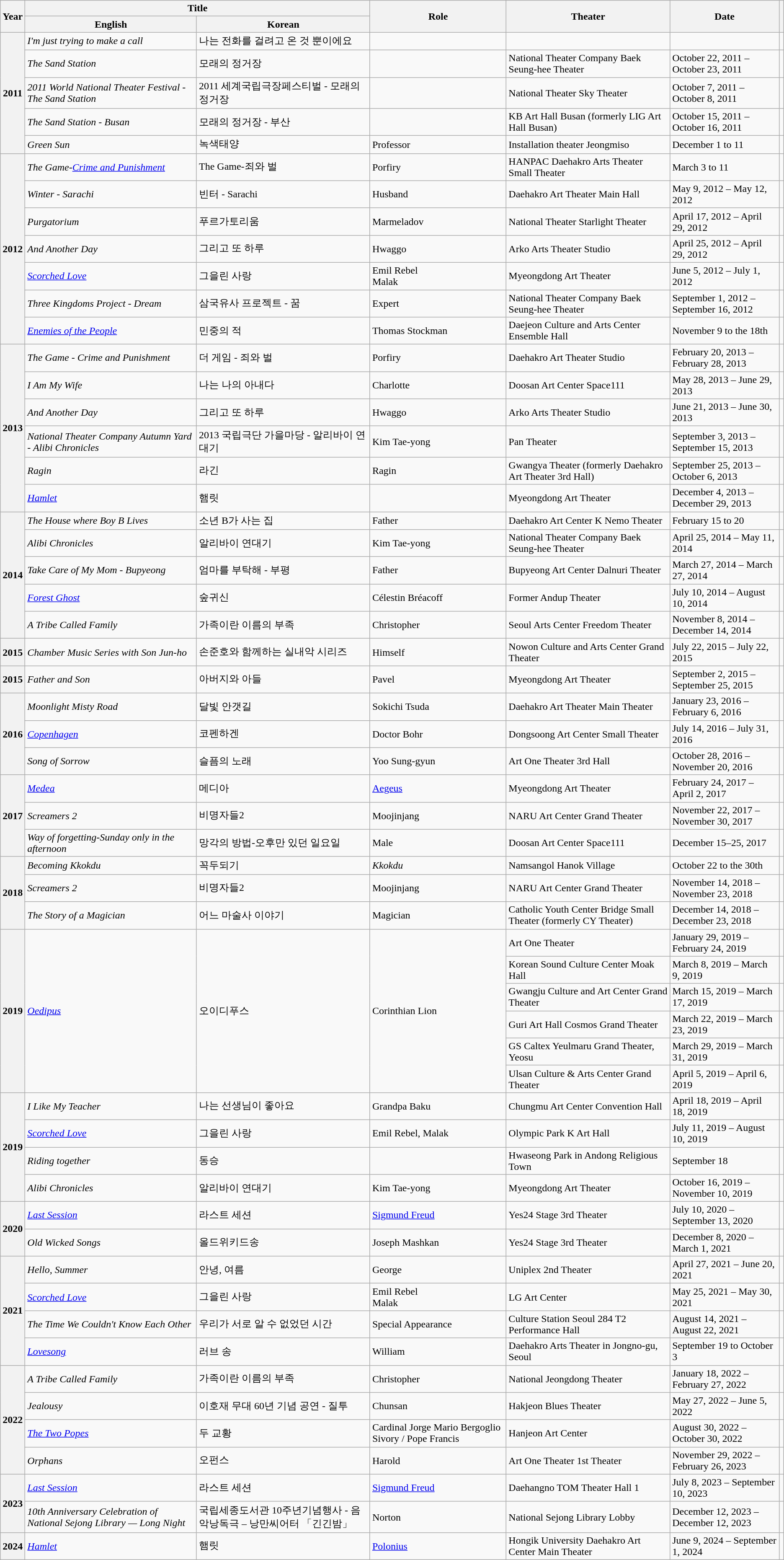<table class="wikitable sortable plainrowheaders">
<tr>
<th rowspan="2" scope="col">Year</th>
<th colspan="2" scope="col">Title</th>
<th rowspan="2" scope="col">Role</th>
<th rowspan="2" scope="col">Theater</th>
<th rowspan="2" scope="col">Date</th>
<th rowspan="2" scope="col" class="unsortable"></th>
</tr>
<tr>
<th>English</th>
<th>Korean</th>
</tr>
<tr>
<th rowspan="5" scope="row">2011</th>
<td><em>I'm just trying to make a call</em></td>
<td>나는 전화를 걸려고 온 것 뿐이에요</td>
<td></td>
<td></td>
<td></td>
<td></td>
</tr>
<tr>
<td><em>The Sand Station</em></td>
<td>모래의 정거장</td>
<td></td>
<td>National Theater Company Baek Seung-hee Theater</td>
<td>October 22, 2011 – October 23, 2011</td>
<td></td>
</tr>
<tr>
<td><em>2011 World National Theater Festival - The Sand Station</em></td>
<td>2011 세계국립극장페스티벌 - 모래의 정거장</td>
<td></td>
<td>National Theater Sky Theater</td>
<td>October 7, 2011 – October 8, 2011</td>
<td></td>
</tr>
<tr>
<td><em>The Sand Station - Busan</em></td>
<td>모래의 정거장 - 부산</td>
<td></td>
<td>KB Art Hall Busan (formerly LIG Art Hall Busan)</td>
<td>October 15, 2011 – October 16, 2011</td>
<td></td>
</tr>
<tr>
<td><em>Green Sun</em></td>
<td>녹색태양</td>
<td>Professor</td>
<td>Installation theater Jeongmiso</td>
<td>December 1 to 11</td>
<td></td>
</tr>
<tr>
<th rowspan="7" scope="row">2012</th>
<td><em>The Game-<a href='#'>Crime and Punishment</a></em></td>
<td>The Game-죄와 벌</td>
<td>Porfiry</td>
<td>HANPAC Daehakro Arts Theater Small Theater</td>
<td>March 3 to 11</td>
<td></td>
</tr>
<tr>
<td><em>Winter - Sarachi</em></td>
<td>빈터 - Sarachi</td>
<td>Husband</td>
<td>Daehakro Art Theater Main Hall</td>
<td>May 9, 2012 – May 12, 2012</td>
<td></td>
</tr>
<tr>
<td><em>Purgatorium</em></td>
<td>푸르가토리움</td>
<td>Marmeladov</td>
<td>National Theater Starlight Theater</td>
<td>April 17, 2012 – April 29, 2012</td>
<td></td>
</tr>
<tr>
<td><em>And Another Day</em></td>
<td>그리고 또 하루</td>
<td>Hwaggo</td>
<td>Arko Arts Theater Studio</td>
<td>April 25, 2012 – April 29, 2012</td>
<td></td>
</tr>
<tr>
<td><em><a href='#'>Scorched Love</a></em></td>
<td>그을린 사랑</td>
<td>Emil Rebel<br>Malak</td>
<td>Myeongdong Art Theater</td>
<td>June 5, 2012 – July 1, 2012</td>
<td></td>
</tr>
<tr>
<td><em>Three Kingdoms Project - Dream</em></td>
<td>삼국유사 프로젝트 - 꿈</td>
<td>Expert</td>
<td>National Theater Company Baek Seung-hee Theater</td>
<td>September 1, 2012 – September 16, 2012</td>
<td></td>
</tr>
<tr>
<td><em><a href='#'>Enemies of the People</a></em></td>
<td>민중의 적</td>
<td>Thomas Stockman</td>
<td>Daejeon Culture and Arts Center Ensemble Hall</td>
<td>November 9 to the 18th</td>
<td></td>
</tr>
<tr>
<th rowspan="6" scope="row">2013</th>
<td><em>The Game - Crime and Punishment</em></td>
<td>더 게임 - 죄와 벌</td>
<td>Porfiry</td>
<td>Daehakro Art Theater Studio</td>
<td>February 20, 2013 – February 28, 2013</td>
<td></td>
</tr>
<tr>
<td><em>I Am My Wife</em></td>
<td>나는 나의 아내다</td>
<td>Charlotte</td>
<td>Doosan Art Center Space111</td>
<td>May 28, 2013 – June 29, 2013</td>
<td></td>
</tr>
<tr>
<td><em>And Another Day</em></td>
<td>그리고 또 하루</td>
<td>Hwaggo</td>
<td>Arko Arts Theater Studio</td>
<td>June 21, 2013 – June 30, 2013</td>
<td></td>
</tr>
<tr>
<td><em>National Theater Company Autumn Yard - Alibi Chronicles</em></td>
<td>2013 국립극단 가을마당 - 알리바이 연대기</td>
<td>Kim Tae-yong</td>
<td>Pan Theater</td>
<td>September 3, 2013 – September 15, 2013</td>
<td></td>
</tr>
<tr>
<td><em>Ragin</em></td>
<td>라긴</td>
<td>Ragin</td>
<td>Gwangya Theater (formerly Daehakro Art Theater 3rd Hall)</td>
<td>September 25, 2013 – October 6, 2013</td>
<td></td>
</tr>
<tr>
<td><em><a href='#'>Hamlet</a></em></td>
<td>햄릿</td>
<td></td>
<td>Myeongdong Art Theater</td>
<td>December 4, 2013 – December 29, 2013</td>
<td></td>
</tr>
<tr>
<th rowspan="5" scope="row">2014</th>
<td><em>The House where Boy B Lives</em></td>
<td>소년 B가 사는 집</td>
<td>Father</td>
<td>Daehakro Art Center K Nemo Theater</td>
<td>February 15 to 20</td>
<td></td>
</tr>
<tr>
<td><em>Alibi Chronicles</em></td>
<td>알리바이 연대기</td>
<td>Kim Tae-yong</td>
<td>National Theater Company Baek Seung-hee Theater</td>
<td>April 25, 2014 – May 11, 2014</td>
<td></td>
</tr>
<tr>
<td><em>Take Care of My Mom - Bupyeong</em></td>
<td>엄마를 부탁해 - 부평</td>
<td>Father</td>
<td>Bupyeong Art Center Dalnuri Theater</td>
<td>March 27, 2014 – March 27, 2014</td>
<td></td>
</tr>
<tr>
<td><em><a href='#'>Forest Ghost</a></em></td>
<td>숲귀신</td>
<td>Célestin Bréacoff</td>
<td>Former Andup Theater</td>
<td>July 10, 2014 – August 10, 2014</td>
<td></td>
</tr>
<tr>
<td><em>A Tribe Called Family</em></td>
<td>가족이란 이름의 부족</td>
<td>Christopher</td>
<td>Seoul Arts Center Freedom Theater</td>
<td>November 8, 2014 – December 14, 2014</td>
<td></td>
</tr>
<tr>
<th scope="row">2015</th>
<td><em>Chamber Music Series with Son Jun-ho</em></td>
<td>손준호와 함께하는 실내악 시리즈</td>
<td>Himself</td>
<td>Nowon Culture and Arts Center Grand Theater</td>
<td>July 22, 2015 – July 22, 2015</td>
<td></td>
</tr>
<tr>
<th scope="row">2015</th>
<td><em>Father and Son</em></td>
<td>아버지와 아들</td>
<td>Pavel</td>
<td>Myeongdong Art Theater</td>
<td>September 2, 2015 – September 25, 2015</td>
<td></td>
</tr>
<tr>
<th rowspan="3" scope="row">2016</th>
<td><em>Moonlight Misty Road</em></td>
<td>달빛 안갯길</td>
<td>Sokichi Tsuda</td>
<td>Daehakro Art Theater Main Theater</td>
<td>January 23, 2016 – February 6, 2016</td>
<td></td>
</tr>
<tr>
<td><a href='#'><em>Copenhagen</em></a></td>
<td>코펜하겐</td>
<td>Doctor Bohr</td>
<td>Dongsoong Art Center Small Theater</td>
<td>July 14, 2016 – July 31, 2016</td>
<td></td>
</tr>
<tr>
<td><em>Song of Sorrow</em></td>
<td>슬픔의 노래</td>
<td>Yoo Sung-gyun</td>
<td>Art One Theater 3rd Hall</td>
<td>October 28, 2016 – November 20, 2016</td>
<td></td>
</tr>
<tr>
<th rowspan="3" scope="row">2017</th>
<td><em><a href='#'>Medea</a></em></td>
<td>메디아</td>
<td><a href='#'>Aegeus</a></td>
<td>Myeongdong Art Theater</td>
<td>February 24, 2017 – April 2, 2017</td>
<td></td>
</tr>
<tr>
<td><em>Screamers 2</em></td>
<td>비명자들2</td>
<td>Moojinjang</td>
<td>NARU Art Center Grand Theater</td>
<td>November 22, 2017 – November 30, 2017</td>
<td></td>
</tr>
<tr>
<td><em>Way of forgetting-Sunday only in the afternoon</em></td>
<td>망각의 방법-오후만 있던 일요일</td>
<td>Male</td>
<td>Doosan Art Center Space111</td>
<td>December 15–25, 2017</td>
<td></td>
</tr>
<tr>
<th rowspan="3" scope="row">2018</th>
<td><em>Becoming Kkokdu</em></td>
<td>꼭두되기</td>
<td><em>Kkokdu</em></td>
<td>Namsangol Hanok Village</td>
<td>October 22 to the 30th</td>
<td></td>
</tr>
<tr>
<td><em>Screamers 2</em></td>
<td>비명자들2</td>
<td>Moojinjang</td>
<td>NARU Art Center Grand Theater</td>
<td>November 14, 2018 – November 23, 2018</td>
<td></td>
</tr>
<tr>
<td><em>The Story of a Magician</em></td>
<td>어느 마술사 이야기</td>
<td>Magician</td>
<td>Catholic Youth Center Bridge Small Theater (formerly CY Theater)</td>
<td>December 14, 2018 – December 23, 2018</td>
<td></td>
</tr>
<tr>
<th rowspan="6" scope="row">2019</th>
<td rowspan="6"><em><a href='#'>Oedipus</a></em></td>
<td rowspan="6">오이디푸스</td>
<td rowspan="6">Corinthian Lion</td>
<td>Art One Theater</td>
<td>January 29, 2019 – February 24, 2019</td>
<td></td>
</tr>
<tr>
<td>Korean Sound Culture Center Moak Hall</td>
<td>March 8, 2019 – March 9, 2019</td>
<td></td>
</tr>
<tr>
<td>Gwangju Culture and Art Center Grand Theater</td>
<td>March 15, 2019 – March 17, 2019</td>
<td></td>
</tr>
<tr>
<td>Guri Art Hall Cosmos Grand Theater</td>
<td>March 22, 2019 – March 23, 2019</td>
<td></td>
</tr>
<tr>
<td>GS Caltex Yeulmaru Grand Theater, Yeosu</td>
<td>March 29, 2019 – March 31, 2019</td>
<td></td>
</tr>
<tr>
<td>Ulsan Culture & Arts Center Grand Theater</td>
<td>April 5, 2019 – April 6, 2019</td>
<td></td>
</tr>
<tr>
<th rowspan="4" scope="row">2019</th>
<td><em>I Like My Teacher</em></td>
<td>나는 선생님이 좋아요</td>
<td>Grandpa Baku</td>
<td>Chungmu Art Center Convention Hall</td>
<td>April 18, 2019 – April 18, 2019</td>
<td></td>
</tr>
<tr>
<td><a href='#'><em>Scorched Love</em></a></td>
<td>그을린 사랑</td>
<td>Emil Rebel, Malak</td>
<td>Olympic Park K Art Hall</td>
<td>July 11, 2019 – August 10, 2019</td>
<td></td>
</tr>
<tr>
<td><em>Riding together</em></td>
<td>동승</td>
<td></td>
<td>Hwaseong Park in Andong Religious Town</td>
<td>September 18</td>
<td></td>
</tr>
<tr>
<td><em>Alibi Chronicles</em></td>
<td>알리바이 연대기</td>
<td>Kim Tae-yong</td>
<td>Myeongdong Art Theater</td>
<td>October 16, 2019 – November 10, 2019</td>
<td></td>
</tr>
<tr>
<th rowspan="2" scope="row">2020</th>
<td><em><a href='#'>Last Session</a></em></td>
<td>라스트 세션</td>
<td><a href='#'>Sigmund Freud</a></td>
<td>Yes24 Stage 3rd Theater</td>
<td>July 10, 2020 – September 13, 2020</td>
<td></td>
</tr>
<tr>
<td><em>Old Wicked Songs</em></td>
<td>올드위키드송</td>
<td>Joseph Mashkan</td>
<td>Yes24 Stage 3rd Theater</td>
<td>December 8, 2020 – March 1, 2021</td>
<td></td>
</tr>
<tr>
<th rowspan="4" scope="row">2021</th>
<td><em>Hello, Summer</em></td>
<td>안녕, 여름</td>
<td>George</td>
<td>Uniplex 2nd Theater</td>
<td>April 27, 2021 – June 20, 2021</td>
<td></td>
</tr>
<tr>
<td><em><a href='#'>Scorched Love</a></em></td>
<td>그을린 사랑</td>
<td>Emil Rebel<br>Malak</td>
<td>LG Art Center</td>
<td>May 25, 2021 – May 30, 2021</td>
<td></td>
</tr>
<tr>
<td><em>The Time We Couldn't Know Each Other</em></td>
<td>우리가 서로 알 수 없었던 시간</td>
<td>Special Appearance</td>
<td>Culture Station Seoul 284 T2 Performance Hall</td>
<td>August 14, 2021 – August 22, 2021</td>
<td></td>
</tr>
<tr>
<td><em><a href='#'>Lovesong</a></em></td>
<td>러브 송</td>
<td>William</td>
<td>Daehakro Arts Theater in Jongno-gu, Seoul</td>
<td>September 19 to October 3</td>
<td></td>
</tr>
<tr>
<th rowspan="4" scope="row">2022</th>
<td><em>A Tribe Called Family</em></td>
<td>가족이란 이름의 부족</td>
<td>Christopher</td>
<td>National Jeongdong Theater</td>
<td>January 18, 2022 – February 27, 2022</td>
<td></td>
</tr>
<tr>
<td><em>Jealousy</em></td>
<td>이호재 무대 60년 기념 공연 - 질투</td>
<td>Chunsan</td>
<td>Hakjeon Blues Theater</td>
<td>May 27, 2022 – June 5, 2022</td>
<td></td>
</tr>
<tr>
<td><em><a href='#'>The Two Popes</a></em></td>
<td>두 교황</td>
<td>Cardinal Jorge Mario Bergoglio Sivory / Pope Francis</td>
<td>Hanjeon Art Center</td>
<td>August 30, 2022 – October 30, 2022</td>
<td></td>
</tr>
<tr>
<td><em>Orphans</em></td>
<td>오펀스</td>
<td>Harold</td>
<td>Art One Theater 1st Theater</td>
<td>November 29, 2022 – February 26, 2023</td>
<td></td>
</tr>
<tr>
<th rowspan="2" scope="row">2023</th>
<td><em><a href='#'>Last Session</a></em></td>
<td>라스트 세션</td>
<td><a href='#'>Sigmund Freud</a></td>
<td>Daehangno TOM Theater Hall 1</td>
<td>July 8, 2023 – September 10, 2023</td>
<td></td>
</tr>
<tr>
<td><em>10th Anniversary Celebration of National Sejong Library — Long Night</em></td>
<td>국립세종도서관 10주년기념행사 -  음악낭독극 – 낭만씨어터 「긴긴밤」</td>
<td>Norton</td>
<td>National Sejong Library Lobby</td>
<td>December 12, 2023 – December 12, 2023</td>
<td></td>
</tr>
<tr>
<th scope="row">2024</th>
<td><em><a href='#'>Hamlet</a></em></td>
<td>햄릿</td>
<td><a href='#'>Polonius</a></td>
<td>Hongik University Daehakro Art Center Main Theater</td>
<td>June 9, 2024 – September 1, 2024</td>
<td></td>
</tr>
</table>
